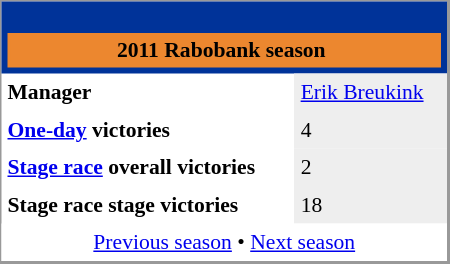<table align="right" cellpadding="4" cellspacing="0" style="margin-left:1em; width:300px; font-size:90%; border:1px solid #999; border-right-width:2px; border-bottom-width:2px; background-color:white;">
<tr>
<th colspan="2" style="background-color:#003399;"><br><table style="background:#EC872F;text-align:center;width:100%;">
<tr>
<td style="background:#EC872F;" align="center" width="100%"><span> 2011 Rabobank season</span></td>
<td padding=15px></td>
</tr>
</table>
</th>
</tr>
<tr>
<td><strong>Manager </strong></td>
<td bgcolor=#EEEEEE><a href='#'>Erik Breukink</a></td>
</tr>
<tr>
<td><strong><a href='#'>One-day</a> victories</strong></td>
<td bgcolor=#EEEEEE>4</td>
</tr>
<tr>
<td><strong><a href='#'>Stage race</a> overall victories</strong></td>
<td bgcolor=#EEEEEE>2</td>
</tr>
<tr>
<td><strong>Stage race stage victories</strong></td>
<td bgcolor=#EEEEEE>18</td>
</tr>
<tr>
<td colspan="2" bgcolor="white" align="center"><a href='#'>Previous season</a> • <a href='#'>Next season</a></td>
</tr>
</table>
